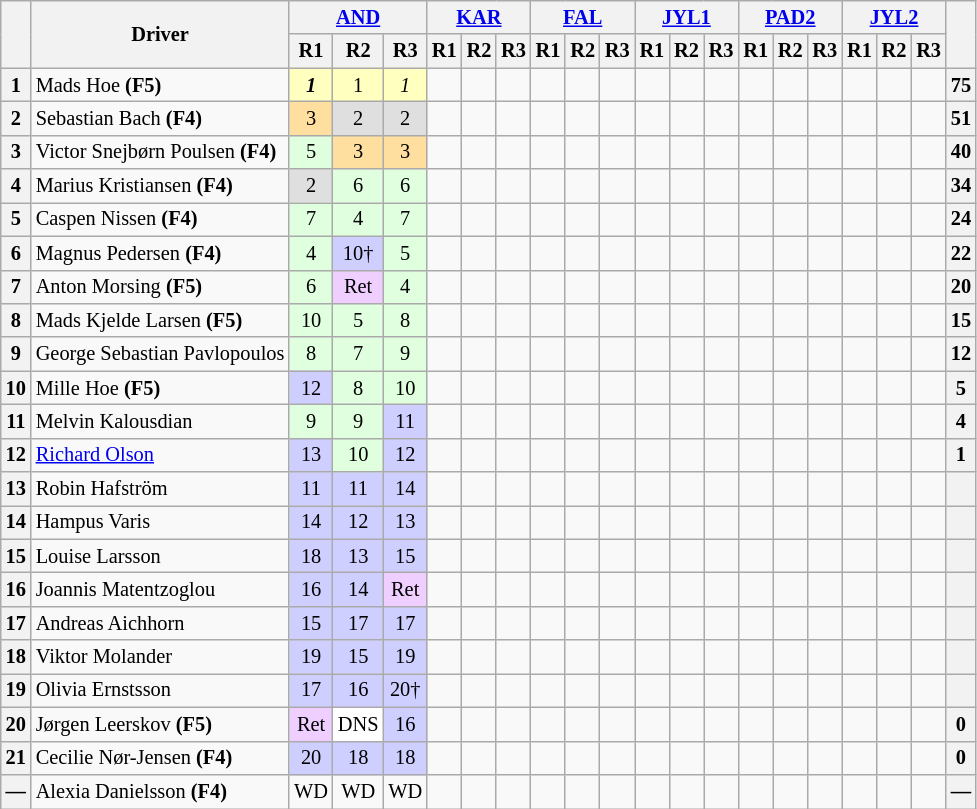<table class="wikitable" style="font-size: 85%; text-align:center">
<tr>
<th rowspan="2"></th>
<th rowspan="2">Driver</th>
<th colspan="3"><a href='#'>AND</a><br></th>
<th colspan="3"><a href='#'>KAR</a><br></th>
<th colspan="3"><a href='#'>FAL</a><br></th>
<th colspan="3"><a href='#'>JYL1</a><br></th>
<th colspan="3"><a href='#'>PAD2</a><br></th>
<th colspan="3"><a href='#'>JYL2</a><br></th>
<th rowspan="2"></th>
</tr>
<tr>
<th>R1</th>
<th>R2</th>
<th>R3</th>
<th>R1</th>
<th>R2</th>
<th>R3</th>
<th>R1</th>
<th>R2</th>
<th>R3</th>
<th>R1</th>
<th>R2</th>
<th>R3</th>
<th>R1</th>
<th>R2</th>
<th>R3</th>
<th>R1</th>
<th>R2</th>
<th>R3</th>
</tr>
<tr>
<th>1</th>
<td style="text-align:left"> Mads Hoe <strong>(F5)</strong></td>
<td style="background:#ffffbf;"><strong><em>1</em></strong></td>
<td style="background:#ffffbf;">1</td>
<td style="background:#ffffbf;"><em>1</em></td>
<td></td>
<td></td>
<td></td>
<td></td>
<td></td>
<td></td>
<td></td>
<td></td>
<td></td>
<td></td>
<td></td>
<td></td>
<td></td>
<td></td>
<td></td>
<th>75</th>
</tr>
<tr>
<th>2</th>
<td style="text-align:left"> Sebastian Bach <strong>(F4)</strong></td>
<td style="background:#ffdf9f;">3</td>
<td style="background:#dfdfdf;">2</td>
<td style="background:#dfdfdf;">2</td>
<td></td>
<td></td>
<td></td>
<td></td>
<td></td>
<td></td>
<td></td>
<td></td>
<td></td>
<td></td>
<td></td>
<td></td>
<td></td>
<td></td>
<td></td>
<th>51</th>
</tr>
<tr>
<th>3</th>
<td style="text-align:left"> Victor Snejbørn Poulsen <strong>(F4)</strong></td>
<td style="background:#dfffdf;">5</td>
<td style="background:#ffdf9f;">3</td>
<td style="background:#ffdf9f;">3</td>
<td></td>
<td></td>
<td></td>
<td></td>
<td></td>
<td></td>
<td></td>
<td></td>
<td></td>
<td></td>
<td></td>
<td></td>
<td></td>
<td></td>
<td></td>
<th>40</th>
</tr>
<tr>
<th>4</th>
<td style="text-align:left"> Marius Kristiansen <strong>(F4)</strong></td>
<td style="background:#dfdfdf;">2</td>
<td style="background:#dfffdf;">6</td>
<td style="background:#dfffdf;">6</td>
<td></td>
<td></td>
<td></td>
<td></td>
<td></td>
<td></td>
<td></td>
<td></td>
<td></td>
<td></td>
<td></td>
<td></td>
<td></td>
<td></td>
<td></td>
<th>34</th>
</tr>
<tr>
<th>5</th>
<td style="text-align:left"> Caspen Nissen <strong>(F4)</strong></td>
<td style="background:#dfffdf;">7</td>
<td style="background:#dfffdf;">4</td>
<td style="background:#dfffdf;">7</td>
<td></td>
<td></td>
<td></td>
<td></td>
<td></td>
<td></td>
<td></td>
<td></td>
<td></td>
<td></td>
<td></td>
<td></td>
<td></td>
<td></td>
<td></td>
<th>24</th>
</tr>
<tr>
<th>6</th>
<td style="text-align:left"> Magnus Pedersen <strong>(F4)</strong></td>
<td style="background:#dfffdf;">4</td>
<td style="background:#cfcfff;">10†</td>
<td style="background:#dfffdf;">5</td>
<td></td>
<td></td>
<td></td>
<td></td>
<td></td>
<td></td>
<td></td>
<td></td>
<td></td>
<td></td>
<td></td>
<td></td>
<td></td>
<td></td>
<td></td>
<th>22</th>
</tr>
<tr>
<th>7</th>
<td style="text-align:left"> Anton Morsing <strong>(F5)</strong></td>
<td style="background:#dfffdf;">6</td>
<td style="background:#efcfff;">Ret</td>
<td style="background:#dfffdf;">4</td>
<td></td>
<td></td>
<td></td>
<td></td>
<td></td>
<td></td>
<td></td>
<td></td>
<td></td>
<td></td>
<td></td>
<td></td>
<td></td>
<td></td>
<td></td>
<th>20</th>
</tr>
<tr>
<th>8</th>
<td style="text-align:left"> Mads Kjelde Larsen <strong>(F5)</strong></td>
<td style="background:#dfffdf;">10</td>
<td style="background:#dfffdf;">5</td>
<td style="background:#dfffdf;">8</td>
<td></td>
<td></td>
<td></td>
<td></td>
<td></td>
<td></td>
<td></td>
<td></td>
<td></td>
<td></td>
<td></td>
<td></td>
<td></td>
<td></td>
<td></td>
<th>15</th>
</tr>
<tr>
<th>9</th>
<td style="text-align:left"> George Sebastian Pavlopoulos</td>
<td style="background:#dfffdf;">8</td>
<td style="background:#dfffdf;">7</td>
<td style="background:#dfffdf;">9</td>
<td></td>
<td></td>
<td></td>
<td></td>
<td></td>
<td></td>
<td></td>
<td></td>
<td></td>
<td></td>
<td></td>
<td></td>
<td></td>
<td></td>
<td></td>
<th>12</th>
</tr>
<tr>
<th>10</th>
<td style="text-align:left"> Mille Hoe <strong>(F5)</strong></td>
<td style="background:#cfcfff;">12</td>
<td style="background:#dfffdf;">8</td>
<td style="background:#dfffdf;">10</td>
<td></td>
<td></td>
<td></td>
<td></td>
<td></td>
<td></td>
<td></td>
<td></td>
<td></td>
<td></td>
<td></td>
<td></td>
<td></td>
<td></td>
<td></td>
<th>5</th>
</tr>
<tr>
<th>11</th>
<td style="text-align: left;"> Melvin Kalousdian</td>
<td style="background:#dfffdf;">9</td>
<td style="background:#dfffdf;">9</td>
<td style="background:#cfcfff;">11</td>
<td></td>
<td></td>
<td></td>
<td></td>
<td></td>
<td></td>
<td></td>
<td></td>
<td></td>
<td></td>
<td></td>
<td></td>
<td></td>
<td></td>
<td></td>
<th>4</th>
</tr>
<tr>
<th>12</th>
<td align="left" style="text-align: left;"> <a href='#'>Richard Olson</a></td>
<td style="background:#cfcfff;">13</td>
<td style="background:#dfffdf;">10</td>
<td style="background:#cfcfff;">12</td>
<td></td>
<td></td>
<td></td>
<td></td>
<td></td>
<td></td>
<td></td>
<td></td>
<td></td>
<td></td>
<td></td>
<td></td>
<td></td>
<td></td>
<td></td>
<th>1</th>
</tr>
<tr>
<th>13</th>
<td align="left" style="text-align: left;"> Robin Hafström</td>
<td style="background:#cfcfff;">11</td>
<td style="background:#cfcfff;">11</td>
<td style="background:#cfcfff;">14</td>
<td></td>
<td></td>
<td></td>
<td></td>
<td></td>
<td></td>
<td></td>
<td></td>
<td></td>
<td></td>
<td></td>
<td></td>
<td></td>
<td></td>
<td></td>
<th></th>
</tr>
<tr>
<th>14</th>
<td align="left" style="text-align: left;"> Hampus Varis</td>
<td style="background:#cfcfff;">14</td>
<td style="background:#cfcfff;">12</td>
<td style="background:#cfcfff;">13</td>
<td></td>
<td></td>
<td></td>
<td></td>
<td></td>
<td></td>
<td></td>
<td></td>
<td></td>
<td></td>
<td></td>
<td></td>
<td></td>
<td></td>
<td></td>
<th></th>
</tr>
<tr>
<th>15</th>
<td align="left" style="text-align: left;"> Louise Larsson</td>
<td style="background:#cfcfff;">18</td>
<td style="background:#cfcfff;">13</td>
<td style="background:#cfcfff;">15</td>
<td></td>
<td></td>
<td></td>
<td></td>
<td></td>
<td></td>
<td></td>
<td></td>
<td></td>
<td></td>
<td></td>
<td></td>
<td></td>
<td></td>
<td></td>
<th></th>
</tr>
<tr>
<th>16</th>
<td align="left" style="text-align: left;"> Joannis Matentzoglou</td>
<td style="background:#cfcfff;">16</td>
<td style="background:#cfcfff;">14</td>
<td style="background:#efcfff;">Ret</td>
<td></td>
<td></td>
<td></td>
<td></td>
<td></td>
<td></td>
<td></td>
<td></td>
<td></td>
<td></td>
<td></td>
<td></td>
<td></td>
<td></td>
<td></td>
<th></th>
</tr>
<tr>
<th>17</th>
<td align="left" style="text-align: left;"> Andreas Aichhorn</td>
<td style="background:#cfcfff;">15</td>
<td style="background:#cfcfff;">17</td>
<td style="background:#cfcfff;">17</td>
<td></td>
<td></td>
<td></td>
<td></td>
<td></td>
<td></td>
<td></td>
<td></td>
<td></td>
<td></td>
<td></td>
<td></td>
<td></td>
<td></td>
<td></td>
<th></th>
</tr>
<tr>
<th>18</th>
<td align="left" style="text-align: left;"> Viktor Molander</td>
<td style="background:#cfcfff;">19</td>
<td style="background:#cfcfff;">15</td>
<td style="background:#cfcfff;">19</td>
<td></td>
<td></td>
<td></td>
<td></td>
<td></td>
<td></td>
<td></td>
<td></td>
<td></td>
<td></td>
<td></td>
<td></td>
<td></td>
<td></td>
<td></td>
<th></th>
</tr>
<tr>
<th>19</th>
<td align="left" style="text-align: left;"> Olivia Ernstsson</td>
<td style="background:#cfcfff;">17</td>
<td style="background:#cfcfff;">16</td>
<td style="background:#cfcfff;">20†</td>
<td></td>
<td></td>
<td></td>
<td></td>
<td></td>
<td></td>
<td></td>
<td></td>
<td></td>
<td></td>
<td></td>
<td></td>
<td></td>
<td></td>
<td></td>
<th></th>
</tr>
<tr>
<th>20</th>
<td style="text-align:left"> Jørgen Leerskov <strong>(F5)</strong></td>
<td style="background:#efcfff;">Ret</td>
<td style="background:#ffffff;">DNS</td>
<td style="background:#cfcfff;">16</td>
<td></td>
<td></td>
<td></td>
<td></td>
<td></td>
<td></td>
<td></td>
<td></td>
<td></td>
<td></td>
<td></td>
<td></td>
<td></td>
<td></td>
<td></td>
<th>0</th>
</tr>
<tr>
<th>21</th>
<td style="text-align:left"> Cecilie Nør-Jensen <strong>(F4)</strong></td>
<td style="background:#cfcfff;">20</td>
<td style="background:#cfcfff;">18</td>
<td style="background:#cfcfff;">18</td>
<td></td>
<td></td>
<td></td>
<td></td>
<td></td>
<td></td>
<td></td>
<td></td>
<td></td>
<td></td>
<td></td>
<td></td>
<td></td>
<td></td>
<td></td>
<th>0</th>
</tr>
<tr>
<th>—</th>
<td style="text-align:left"> Alexia Danielsson <strong>(F4)</strong></td>
<td>WD</td>
<td>WD</td>
<td>WD</td>
<td></td>
<td></td>
<td></td>
<td></td>
<td></td>
<td></td>
<td></td>
<td></td>
<td></td>
<td></td>
<td></td>
<td></td>
<td></td>
<td></td>
<td></td>
<th>—</th>
</tr>
</table>
